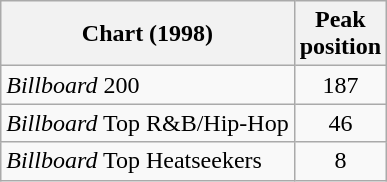<table class="wikitable">
<tr>
<th>Chart (1998)</th>
<th>Peak<br>position</th>
</tr>
<tr>
<td><em>Billboard</em> 200</td>
<td align="center">187</td>
</tr>
<tr>
<td><em>Billboard</em> Top R&B/Hip-Hop</td>
<td align="center">46</td>
</tr>
<tr>
<td><em>Billboard</em> Top Heatseekers</td>
<td align="center">8</td>
</tr>
</table>
